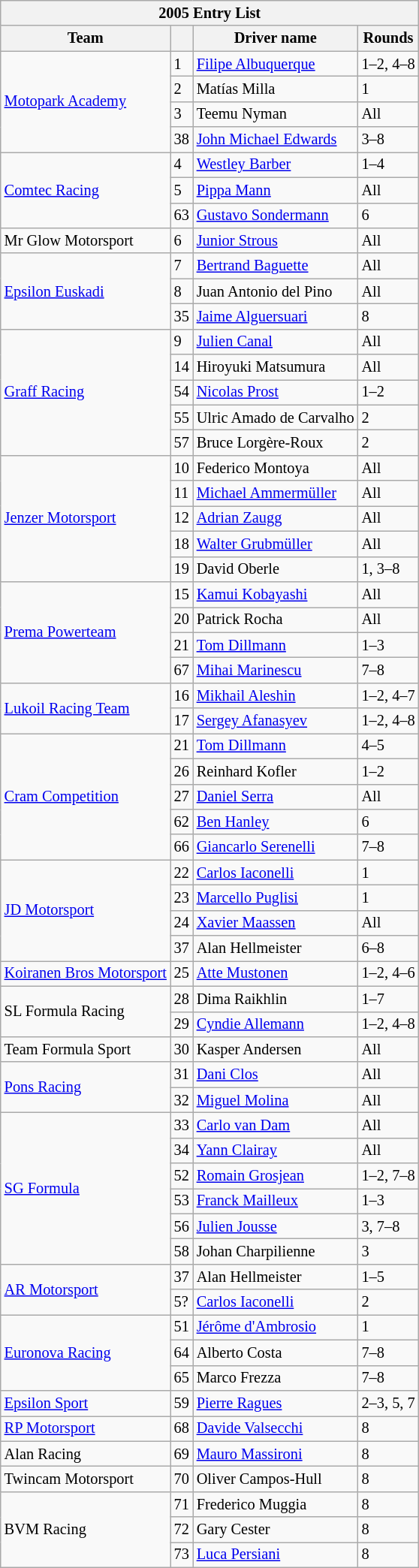<table class="wikitable" style="font-size:85%">
<tr>
<th colspan=4>2005 Entry List</th>
</tr>
<tr>
<th>Team</th>
<th></th>
<th>Driver name</th>
<th>Rounds</th>
</tr>
<tr>
<td rowspan=4> <a href='#'>Motopark Academy</a></td>
<td>1</td>
<td> <a href='#'>Filipe Albuquerque</a></td>
<td>1–2, 4–8</td>
</tr>
<tr>
<td>2</td>
<td> Matías Milla</td>
<td>1</td>
</tr>
<tr>
<td>3</td>
<td> Teemu Nyman</td>
<td>All</td>
</tr>
<tr>
<td>38</td>
<td> <a href='#'>John Michael Edwards</a></td>
<td>3–8</td>
</tr>
<tr>
<td rowspan=3> <a href='#'>Comtec Racing</a></td>
<td>4</td>
<td> <a href='#'>Westley Barber</a></td>
<td>1–4</td>
</tr>
<tr>
<td>5</td>
<td> <a href='#'>Pippa Mann</a></td>
<td>All</td>
</tr>
<tr>
<td>63</td>
<td> <a href='#'>Gustavo Sondermann</a></td>
<td>6</td>
</tr>
<tr>
<td> Mr Glow Motorsport</td>
<td>6</td>
<td> <a href='#'>Junior Strous</a></td>
<td>All</td>
</tr>
<tr>
<td rowspan=3> <a href='#'>Epsilon Euskadi</a></td>
<td>7</td>
<td> <a href='#'>Bertrand Baguette</a></td>
<td>All</td>
</tr>
<tr>
<td>8</td>
<td> Juan Antonio del Pino</td>
<td>All</td>
</tr>
<tr>
<td>35</td>
<td> <a href='#'>Jaime Alguersuari</a></td>
<td>8</td>
</tr>
<tr>
<td rowspan=5> <a href='#'>Graff Racing</a></td>
<td>9</td>
<td> <a href='#'>Julien Canal</a></td>
<td>All</td>
</tr>
<tr>
<td>14</td>
<td> Hiroyuki Matsumura</td>
<td>All</td>
</tr>
<tr>
<td>54</td>
<td> <a href='#'>Nicolas Prost</a></td>
<td>1–2</td>
</tr>
<tr>
<td>55</td>
<td> Ulric Amado de Carvalho</td>
<td>2</td>
</tr>
<tr>
<td>57</td>
<td> Bruce Lorgère-Roux</td>
<td>2</td>
</tr>
<tr>
<td rowspan=5> <a href='#'>Jenzer Motorsport</a></td>
<td>10</td>
<td> Federico Montoya</td>
<td>All</td>
</tr>
<tr>
<td>11</td>
<td> <a href='#'>Michael Ammermüller</a></td>
<td>All</td>
</tr>
<tr>
<td>12</td>
<td> <a href='#'>Adrian Zaugg</a></td>
<td>All</td>
</tr>
<tr>
<td>18</td>
<td> <a href='#'>Walter Grubmüller</a></td>
<td>All</td>
</tr>
<tr>
<td>19</td>
<td> David Oberle</td>
<td>1, 3–8</td>
</tr>
<tr>
<td rowspan=4> <a href='#'>Prema Powerteam</a></td>
<td>15</td>
<td> <a href='#'>Kamui Kobayashi</a></td>
<td>All</td>
</tr>
<tr>
<td>20</td>
<td> Patrick Rocha</td>
<td>All</td>
</tr>
<tr>
<td>21</td>
<td> <a href='#'>Tom Dillmann</a></td>
<td>1–3</td>
</tr>
<tr>
<td>67</td>
<td> <a href='#'>Mihai Marinescu</a></td>
<td>7–8</td>
</tr>
<tr>
<td rowspan=2> <a href='#'>Lukoil Racing Team</a></td>
<td>16</td>
<td> <a href='#'>Mikhail Aleshin</a></td>
<td>1–2, 4–7</td>
</tr>
<tr>
<td>17</td>
<td> <a href='#'>Sergey Afanasyev</a></td>
<td>1–2, 4–8</td>
</tr>
<tr>
<td rowspan=5> <a href='#'>Cram Competition</a></td>
<td>21</td>
<td> <a href='#'>Tom Dillmann</a></td>
<td>4–5</td>
</tr>
<tr>
<td>26</td>
<td> Reinhard Kofler</td>
<td>1–2</td>
</tr>
<tr>
<td>27</td>
<td> <a href='#'>Daniel Serra</a></td>
<td>All</td>
</tr>
<tr>
<td>62</td>
<td> <a href='#'>Ben Hanley</a></td>
<td>6</td>
</tr>
<tr>
<td>66</td>
<td> <a href='#'>Giancarlo Serenelli</a></td>
<td>7–8</td>
</tr>
<tr>
<td rowspan=4> <a href='#'>JD Motorsport</a></td>
<td>22</td>
<td> <a href='#'>Carlos Iaconelli</a></td>
<td>1</td>
</tr>
<tr>
<td>23</td>
<td> <a href='#'>Marcello Puglisi</a></td>
<td>1</td>
</tr>
<tr>
<td>24</td>
<td> <a href='#'>Xavier Maassen</a></td>
<td>All</td>
</tr>
<tr>
<td>37</td>
<td> Alan Hellmeister</td>
<td>6–8</td>
</tr>
<tr>
<td> <a href='#'>Koiranen Bros Motorsport</a></td>
<td>25</td>
<td> <a href='#'>Atte Mustonen</a></td>
<td>1–2, 4–6</td>
</tr>
<tr>
<td rowspan=2> SL Formula Racing</td>
<td>28</td>
<td> Dima Raikhlin</td>
<td>1–7</td>
</tr>
<tr>
<td>29</td>
<td> <a href='#'>Cyndie Allemann</a></td>
<td>1–2, 4–8</td>
</tr>
<tr>
<td> Team Formula Sport</td>
<td>30</td>
<td> Kasper Andersen</td>
<td>All</td>
</tr>
<tr>
<td rowspan=2> <a href='#'>Pons Racing</a></td>
<td>31</td>
<td> <a href='#'>Dani Clos</a></td>
<td>All</td>
</tr>
<tr>
<td>32</td>
<td> <a href='#'>Miguel Molina</a></td>
<td>All</td>
</tr>
<tr>
<td rowspan=6> <a href='#'>SG Formula</a></td>
<td>33</td>
<td> <a href='#'>Carlo van Dam</a></td>
<td>All</td>
</tr>
<tr>
<td>34</td>
<td> <a href='#'>Yann Clairay</a></td>
<td>All</td>
</tr>
<tr>
<td>52</td>
<td> <a href='#'>Romain Grosjean</a></td>
<td>1–2, 7–8</td>
</tr>
<tr>
<td>53</td>
<td> <a href='#'>Franck Mailleux</a></td>
<td>1–3</td>
</tr>
<tr>
<td>56</td>
<td> <a href='#'>Julien Jousse</a></td>
<td>3, 7–8</td>
</tr>
<tr>
<td>58</td>
<td> Johan Charpilienne</td>
<td>3</td>
</tr>
<tr>
<td rowspan=2> <a href='#'>AR Motorsport</a></td>
<td>37</td>
<td> Alan Hellmeister</td>
<td>1–5</td>
</tr>
<tr>
<td>5?</td>
<td> <a href='#'>Carlos Iaconelli</a></td>
<td>2</td>
</tr>
<tr>
<td rowspan=3> <a href='#'>Euronova Racing</a></td>
<td>51</td>
<td> <a href='#'>Jérôme d'Ambrosio</a></td>
<td>1</td>
</tr>
<tr>
<td>64</td>
<td> Alberto Costa</td>
<td>7–8</td>
</tr>
<tr>
<td>65</td>
<td> Marco Frezza</td>
<td>7–8</td>
</tr>
<tr>
<td> <a href='#'>Epsilon Sport</a></td>
<td>59</td>
<td> <a href='#'>Pierre Ragues</a></td>
<td>2–3, 5, 7</td>
</tr>
<tr>
<td> <a href='#'>RP Motorsport</a></td>
<td>68</td>
<td> <a href='#'>Davide Valsecchi</a></td>
<td>8</td>
</tr>
<tr>
<td> Alan Racing</td>
<td>69</td>
<td> <a href='#'>Mauro Massironi</a></td>
<td>8</td>
</tr>
<tr>
<td> Twincam Motorsport</td>
<td>70</td>
<td> Oliver Campos-Hull</td>
<td>8</td>
</tr>
<tr>
<td rowspan=3> BVM Racing</td>
<td>71</td>
<td> Frederico Muggia</td>
<td>8</td>
</tr>
<tr>
<td>72</td>
<td> Gary Cester</td>
<td>8</td>
</tr>
<tr>
<td>73</td>
<td> <a href='#'>Luca Persiani</a></td>
<td>8</td>
</tr>
</table>
